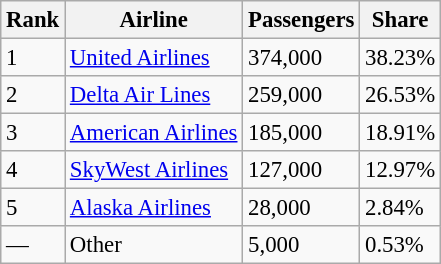<table class="wikitable sortable" style="font-size: 95%">
<tr>
<th>Rank</th>
<th>Airline</th>
<th>Passengers</th>
<th>Share</th>
</tr>
<tr>
<td>1</td>
<td><a href='#'>United Airlines</a></td>
<td>374,000</td>
<td>38.23%</td>
</tr>
<tr>
<td>2</td>
<td><a href='#'>Delta Air Lines</a></td>
<td>259,000</td>
<td>26.53%</td>
</tr>
<tr>
<td>3</td>
<td><a href='#'>American Airlines</a></td>
<td>185,000</td>
<td>18.91%</td>
</tr>
<tr>
<td>4</td>
<td><a href='#'>SkyWest Airlines</a></td>
<td>127,000</td>
<td>12.97%</td>
</tr>
<tr>
<td>5</td>
<td><a href='#'>Alaska Airlines</a></td>
<td>28,000</td>
<td>2.84%</td>
</tr>
<tr>
<td>—</td>
<td>Other</td>
<td>5,000</td>
<td>0.53%</td>
</tr>
</table>
